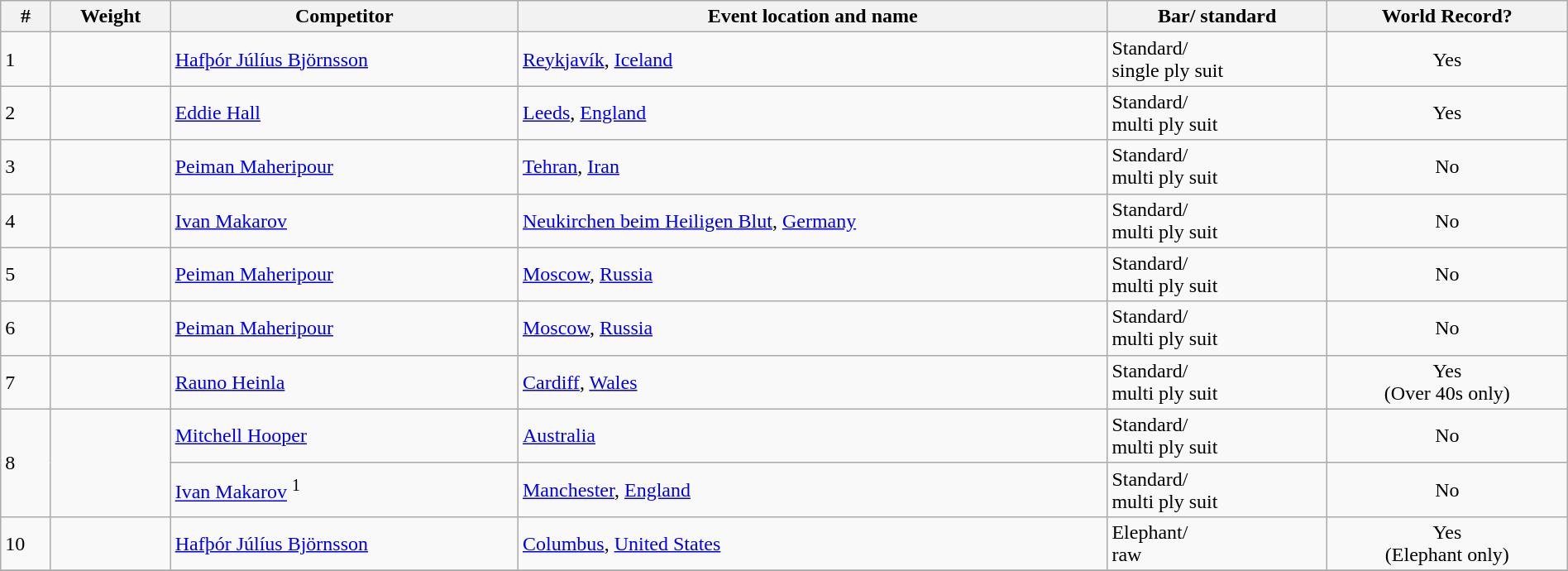<table class="wikitable sortable" style="display: inline-table;width: 100%;">
<tr>
<th>#</th>
<th>Weight</th>
<th>Competitor</th>
<th>Event location and name</th>
<th>Bar/ standard</th>
<th>World Record?</th>
</tr>
<tr>
<td>1</td>
<td></td>
<td> <a href='#'>Hafþór Júlíus Björnsson</a></td>
<td> <a href='#'>Reykjavík</a>, <a href='#'>Iceland</a> <br> </td>
<td>Standard/<br>single ply suit</td>
<td align=center>Yes</td>
</tr>
<tr>
<td>2</td>
<td></td>
<td> <a href='#'>Eddie Hall</a></td>
<td> <a href='#'>Leeds</a>, <a href='#'>England</a> <br> </td>
<td>Standard/<br>multi ply suit</td>
<td align=center>Yes</td>
</tr>
<tr>
<td>3</td>
<td></td>
<td> <a href='#'>Peiman Maheripour</a></td>
<td> <a href='#'>Tehran</a>, <a href='#'>Iran</a> <br> </td>
<td>Standard/<br>multi ply suit</td>
<td align=center>No</td>
</tr>
<tr>
<td>4</td>
<td></td>
<td> <a href='#'>Ivan Makarov</a></td>
<td> <a href='#'>Neukirchen beim Heiligen Blut</a>, <a href='#'>Germany</a> <br> </td>
<td>Standard/<br>multi ply suit</td>
<td align=center>No</td>
</tr>
<tr>
<td>5</td>
<td></td>
<td> <a href='#'>Peiman Maheripour</a></td>
<td> <a href='#'>Moscow</a>, <a href='#'>Russia</a> <br> </td>
<td>Standard/<br>multi ply suit</td>
<td align="center">No</td>
</tr>
<tr>
<td>6</td>
<td></td>
<td> <a href='#'>Peiman Maheripour</a></td>
<td> <a href='#'>Moscow</a>, <a href='#'>Russia</a> <br> </td>
<td>Standard/<br>multi ply suit</td>
<td align="center">No</td>
</tr>
<tr>
<td>7</td>
<td></td>
<td> <a href='#'>Rauno Heinla</a></td>
<td> <a href='#'>Cardiff</a>, <a href='#'>Wales</a> <br> </td>
<td>Standard/<br>multi ply suit</td>
<td align="center">Yes<br>(Over 40s only)</td>
</tr>
<tr>
<td rowspan="2">8</td>
<td rowspan="2"></td>
<td> <a href='#'>Mitchell Hooper</a></td>
<td> <a href='#'>Australia</a> <br> </td>
<td>Standard/<br>multi ply suit</td>
<td align="center">No</td>
</tr>
<tr>
<td> <a href='#'>Ivan Makarov</a> <sup> 1 </sup></td>
<td> <a href='#'>Manchester</a>, <a href='#'>England</a> <br> </td>
<td>Standard/<br>multi ply suit</td>
<td align=center>No</td>
</tr>
<tr>
<td>10</td>
<td></td>
<td> <a href='#'>Hafþór Júlíus Björnsson</a></td>
<td> <a href='#'>Columbus</a>, <a href='#'>United States</a> <br> </td>
<td>Elephant/<br>raw</td>
<td align=center>Yes<br>(Elephant only)</td>
</tr>
<tr>
</tr>
</table>
